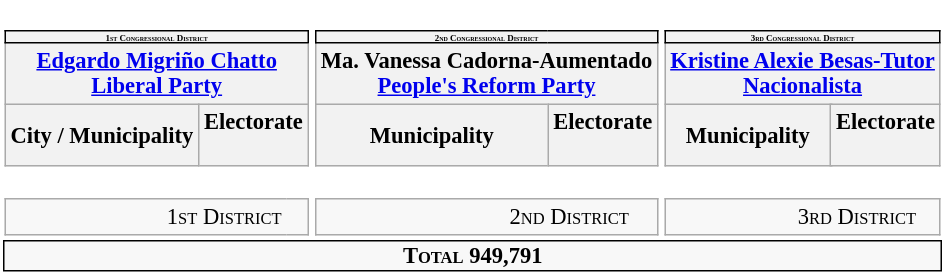<table style="text-align:right;font-size:94%;background-color:white;padding:0;margin:0;vertical-align:top;">
<tr>
<td style="vertical-align:top;"><br><table class=wikitable style="text-align:right;border-collapse:collapse;background-color:white;padding:0;margin:0;border:0;">
<tr>
<th style="text-align:center;font-size:20%;font-variant:small-caps;border:solid thin;" colspan=3><div>1st Congressional District<br></div></th>
</tr>
<tr>
<th colspan=3 style="text-align:center;"><a href='#'>Edgardo Migriño Chatto</a> <br><a href='#'>Liberal Party</a></th>
</tr>
<tr>
<th colspan=2>City / Municipality</th>
<th style="width:4em;">Electorate<br><br>













</th>
</tr>
</table>
</td>
<td style="vertical-align:top;"><br><table class="wikitable" style="text-align:right;border-collapse:collapse;background-color:white;padding:0;margin:0;border:0;">
<tr>
<th style="text-align:center;font-size:20%;font-variant:small-caps;border:solid thin;" colspan=3><div>2nd Congressional District<br></div></th>
</tr>
<tr>
<th colspan=3 style="text-align:center;">Ma. Vanessa Cadorna-Aumentado<br><a href='#'>People's Reform Party</a></th>
</tr>
<tr>
<th colspan=2>Municipality</th>
<th style="width:4em;">Electorate<br><br>












</th>
</tr>
</table>
</td>
<td style="vertical-align:top;"><br><table class="wikitable" style="text-align:right;border-collapse:collapse;background-color:white;padding:0;margin:0;border:0;">
<tr>
<th style="text-align:center;font-size:20%;font-variant:small-caps;border:solid thin;" colspan=3><div>3rd Congressional District<br></div></th>
</tr>
<tr>
<th colspan=3 style="text-align:center;"><a href='#'>Kristine Alexie Besas-Tutor</a><br><a href='#'>Nacionalista</a></th>
</tr>
<tr>
<th colspan=2>Municipality</th>
<th style="width:4em;">Electorate<br><br>

















</th>
</tr>
</table>
</td>
</tr>
<tr>
<td><br><table class=wikitable style="border-collapse:collapse;background-color:#f8f8f8;padding:0;margin:0;width:100%;">
<tr style="border:solid thin black;">
<td style="text-align:right;font-variant:small-caps;border-right:hidden;">1st District</td>
<td style="text-align:left ;border-left:hidden"></td>
</tr>
</table>
</td>
<td><br><table class=wikitable style="border-collapse:collapse;background-color:#f8f8f8;padding:0;margin:0;width:100%;">
<tr style="border:solid thin black;">
<td style="text-align:right;font-variant:small-caps;border-right:hidden;">2nd District</td>
<td style="text-align:left ;border-left:hidden"></td>
</tr>
</table>
</td>
<td><br><table class=wikitable style="border-collapse:collapse;background-color:#f8f8f8;padding:0;margin:0;width:100%;">
<tr style="border:solid thin black;">
<td style="text-align:right;font-variant:small-caps;border-right:hidden;">3rd District</td>
<td style="text-align:left ;border-left:hidden"></td>
</tr>
</table>
</td>
</tr>
<tr>
<th style="border:thin black solid;background-color:#f8f8f8;width:100%;text-align:center;font-variant :small-caps;" colspan=3>Total <strong>949,791</strong></th>
</tr>
</table>
